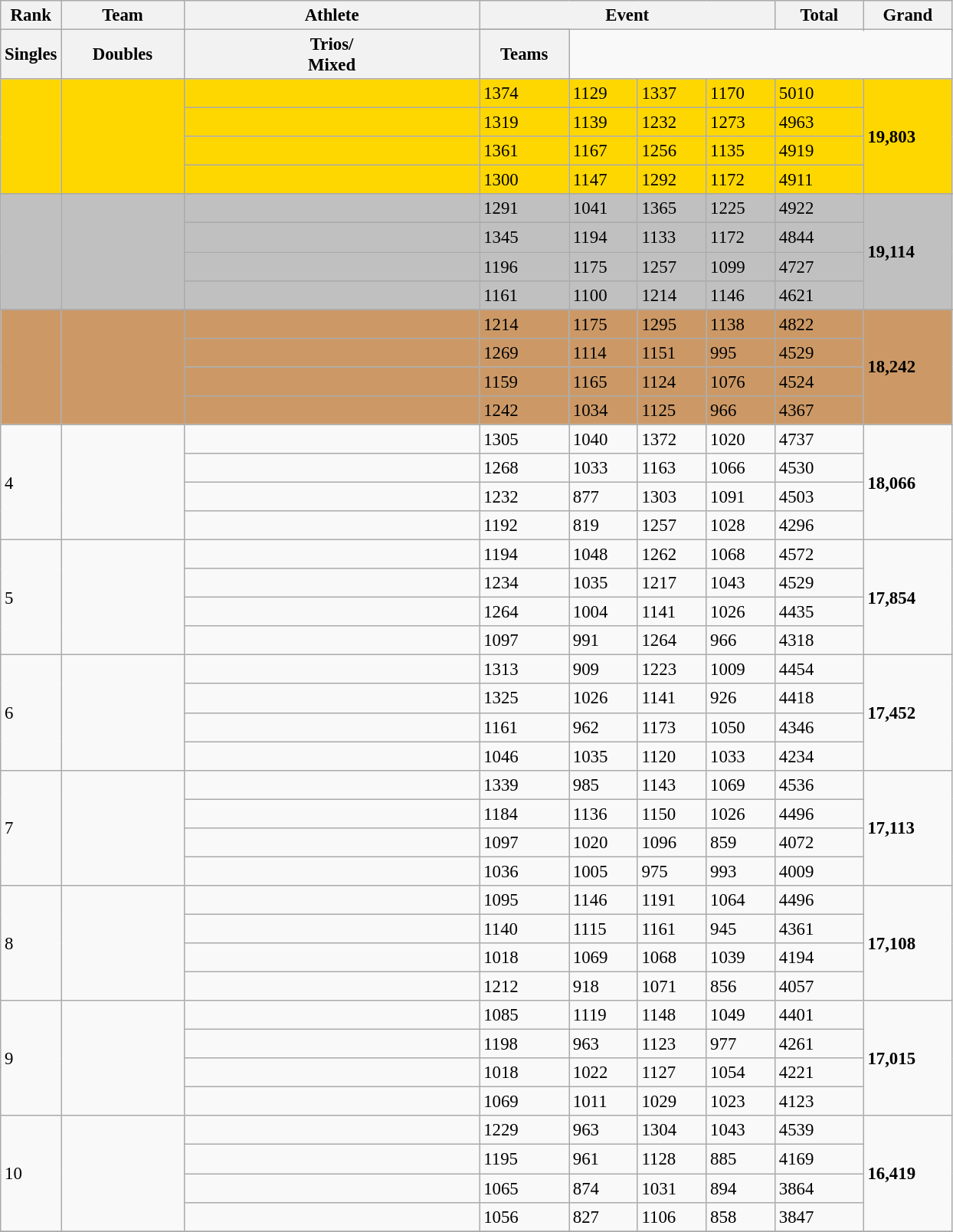<table class="wikitable" style="font-size:95%" style="width:35em;" style="text-align:center">
<tr>
<th rowspan=2>Rank</th>
<th rowspan=2 width=100>Team</th>
<th rowspan=2 width=250>Athlete</th>
<th colspan=4 width=250>Event</th>
<th rowspan=2 width=70>Total</th>
<th rowspan=2 width=70>Grand</th>
</tr>
<tr>
</tr>
<tr>
<th>Singles</th>
<th>Doubles</th>
<th>Trios/<br>Mixed</th>
<th>Teams</th>
</tr>
<tr bgcolor=gold>
<td rowspan=4></td>
<td rowspan=4 align=left></td>
<td align=left></td>
<td>1374</td>
<td>1129</td>
<td>1337</td>
<td>1170</td>
<td>5010</td>
<td rowspan=4><strong>19,803</strong></td>
</tr>
<tr bgcolor=gold>
<td align=left></td>
<td>1319</td>
<td>1139</td>
<td>1232</td>
<td>1273</td>
<td>4963</td>
</tr>
<tr bgcolor=gold>
<td align=left></td>
<td>1361</td>
<td>1167</td>
<td>1256</td>
<td>1135</td>
<td>4919</td>
</tr>
<tr bgcolor=gold>
<td align=left></td>
<td>1300</td>
<td>1147</td>
<td>1292</td>
<td>1172</td>
<td>4911</td>
</tr>
<tr>
</tr>
<tr bgcolor=silver>
<td rowspan=4></td>
<td rowspan=4 align=left></td>
<td align=left></td>
<td>1291</td>
<td>1041</td>
<td>1365</td>
<td>1225</td>
<td>4922</td>
<td rowspan=4><strong>19,114</strong></td>
</tr>
<tr bgcolor=silver>
<td align=left></td>
<td>1345</td>
<td>1194</td>
<td>1133</td>
<td>1172</td>
<td>4844</td>
</tr>
<tr bgcolor=silver>
<td align=left></td>
<td>1196</td>
<td>1175</td>
<td>1257</td>
<td>1099</td>
<td>4727</td>
</tr>
<tr bgcolor=silver>
<td align=left></td>
<td>1161</td>
<td>1100</td>
<td>1214</td>
<td>1146</td>
<td>4621</td>
</tr>
<tr>
</tr>
<tr bgcolor=cc9966>
<td rowspan=4></td>
<td rowspan=4 align=left></td>
<td align=left></td>
<td>1214</td>
<td>1175</td>
<td>1295</td>
<td>1138</td>
<td>4822</td>
<td rowspan=4><strong>18,242</strong></td>
</tr>
<tr bgcolor=cc9966>
<td align=left></td>
<td>1269</td>
<td>1114</td>
<td>1151</td>
<td>995</td>
<td>4529</td>
</tr>
<tr bgcolor=cc9966>
<td align=left></td>
<td>1159</td>
<td>1165</td>
<td>1124</td>
<td>1076</td>
<td>4524</td>
</tr>
<tr bgcolor=cc9966>
<td align=left></td>
<td>1242</td>
<td>1034</td>
<td>1125</td>
<td>966</td>
<td>4367</td>
</tr>
<tr>
<td rowspan=4>4</td>
<td rowspan=4 align=left></td>
<td align=left></td>
<td>1305</td>
<td>1040</td>
<td>1372</td>
<td>1020</td>
<td>4737</td>
<td rowspan=4><strong>18,066</strong></td>
</tr>
<tr>
<td align=left></td>
<td>1268</td>
<td>1033</td>
<td>1163</td>
<td>1066</td>
<td>4530</td>
</tr>
<tr>
<td align=left></td>
<td>1232</td>
<td>877</td>
<td>1303</td>
<td>1091</td>
<td>4503</td>
</tr>
<tr>
<td align=left></td>
<td>1192</td>
<td>819</td>
<td>1257</td>
<td>1028</td>
<td>4296</td>
</tr>
<tr>
<td rowspan=4>5</td>
<td rowspan=4 align=left></td>
<td align=left></td>
<td>1194</td>
<td>1048</td>
<td>1262</td>
<td>1068</td>
<td>4572</td>
<td rowspan=4><strong>17,854</strong></td>
</tr>
<tr>
<td align=left></td>
<td>1234</td>
<td>1035</td>
<td>1217</td>
<td>1043</td>
<td>4529</td>
</tr>
<tr>
<td align=left></td>
<td>1264</td>
<td>1004</td>
<td>1141</td>
<td>1026</td>
<td>4435</td>
</tr>
<tr>
<td align=left></td>
<td>1097</td>
<td>991</td>
<td>1264</td>
<td>966</td>
<td>4318</td>
</tr>
<tr>
<td rowspan=4>6</td>
<td rowspan=4 align=left></td>
<td align=left></td>
<td>1313</td>
<td>909</td>
<td>1223</td>
<td>1009</td>
<td>4454</td>
<td rowspan=4><strong>17,452</strong></td>
</tr>
<tr>
<td align=left></td>
<td>1325</td>
<td>1026</td>
<td>1141</td>
<td>926</td>
<td>4418</td>
</tr>
<tr>
<td align=left></td>
<td>1161</td>
<td>962</td>
<td>1173</td>
<td>1050</td>
<td>4346</td>
</tr>
<tr>
<td align=left></td>
<td>1046</td>
<td>1035</td>
<td>1120</td>
<td>1033</td>
<td>4234</td>
</tr>
<tr>
<td rowspan=4>7</td>
<td rowspan=4 align=left></td>
<td align=left></td>
<td>1339</td>
<td>985</td>
<td>1143</td>
<td>1069</td>
<td>4536</td>
<td rowspan=4><strong>17,113</strong></td>
</tr>
<tr>
<td align=left></td>
<td>1184</td>
<td>1136</td>
<td>1150</td>
<td>1026</td>
<td>4496</td>
</tr>
<tr>
<td align=left></td>
<td>1097</td>
<td>1020</td>
<td>1096</td>
<td>859</td>
<td>4072</td>
</tr>
<tr>
<td align=left></td>
<td>1036</td>
<td>1005</td>
<td>975</td>
<td>993</td>
<td>4009</td>
</tr>
<tr>
<td rowspan=4>8</td>
<td rowspan=4 align=left></td>
<td align=left></td>
<td>1095</td>
<td>1146</td>
<td>1191</td>
<td>1064</td>
<td>4496</td>
<td rowspan=4><strong>17,108</strong></td>
</tr>
<tr>
<td align=left></td>
<td>1140</td>
<td>1115</td>
<td>1161</td>
<td>945</td>
<td>4361</td>
</tr>
<tr>
<td align=left></td>
<td>1018</td>
<td>1069</td>
<td>1068</td>
<td>1039</td>
<td>4194</td>
</tr>
<tr>
<td align=left></td>
<td>1212</td>
<td>918</td>
<td>1071</td>
<td>856</td>
<td>4057</td>
</tr>
<tr>
<td rowspan=4>9</td>
<td rowspan=4 align=left></td>
<td align=left></td>
<td>1085</td>
<td>1119</td>
<td>1148</td>
<td>1049</td>
<td>4401</td>
<td rowspan=4><strong>17,015</strong></td>
</tr>
<tr>
<td align=left></td>
<td>1198</td>
<td>963</td>
<td>1123</td>
<td>977</td>
<td>4261</td>
</tr>
<tr>
<td align=left></td>
<td>1018</td>
<td>1022</td>
<td>1127</td>
<td>1054</td>
<td>4221</td>
</tr>
<tr>
<td align=left></td>
<td>1069</td>
<td>1011</td>
<td>1029</td>
<td>1023</td>
<td>4123</td>
</tr>
<tr>
<td rowspan=4>10</td>
<td rowspan=4 align=left></td>
<td align=left></td>
<td>1229</td>
<td>963</td>
<td>1304</td>
<td>1043</td>
<td>4539</td>
<td rowspan=4><strong>16,419</strong></td>
</tr>
<tr>
<td align=left></td>
<td>1195</td>
<td>961</td>
<td>1128</td>
<td>885</td>
<td>4169</td>
</tr>
<tr>
<td align=left></td>
<td>1065</td>
<td>874</td>
<td>1031</td>
<td>894</td>
<td>3864</td>
</tr>
<tr>
<td align=left></td>
<td>1056</td>
<td>827</td>
<td>1106</td>
<td>858</td>
<td>3847</td>
</tr>
<tr>
</tr>
</table>
